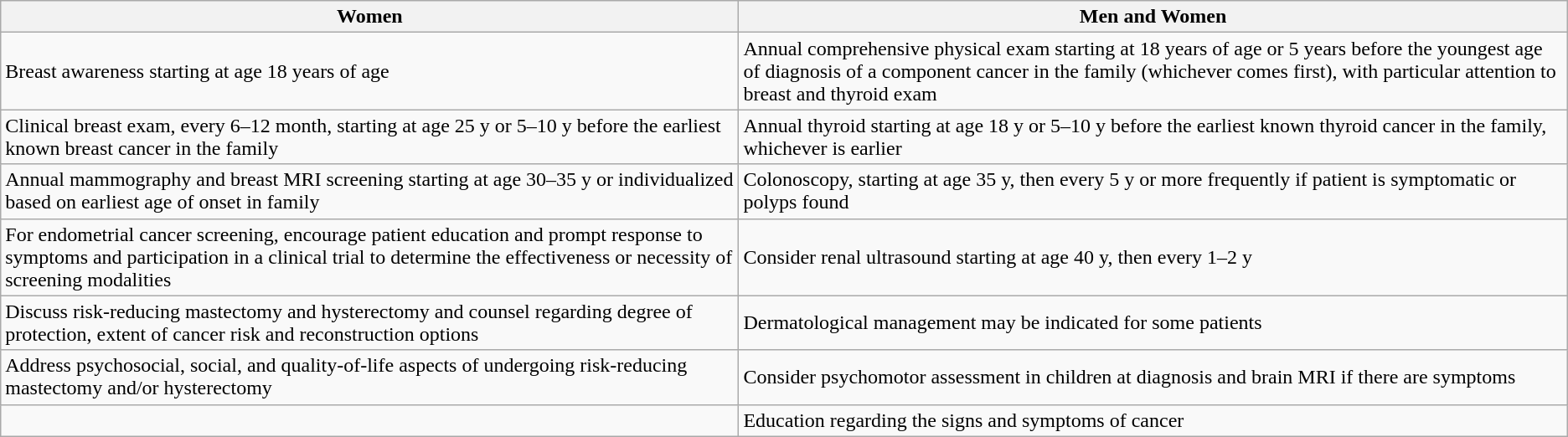<table class="wikitable">
<tr>
<th>Women</th>
<th>Men and Women</th>
</tr>
<tr>
<td>Breast awareness starting at age 18 years of age</td>
<td>Annual comprehensive physical exam starting at 18 years of age or 5 years before the youngest age of diagnosis of a component cancer in the family (whichever comes first), with particular attention to breast and thyroid exam</td>
</tr>
<tr>
<td>Clinical breast exam, every 6–12 month, starting at age 25 y or 5–10 y before the earliest known breast cancer in the family</td>
<td>Annual thyroid starting at age 18 y or 5–10 y before the earliest known thyroid cancer in the family, whichever is earlier</td>
</tr>
<tr>
<td>Annual mammography and breast MRI screening starting at age 30–35 y or individualized based on earliest age of onset in family</td>
<td>Colonoscopy, starting at age 35 y, then every 5 y or more frequently if patient is symptomatic or polyps found</td>
</tr>
<tr>
<td>For endometrial cancer screening, encourage patient education and prompt response to symptoms and participation in a clinical trial to determine the effectiveness or necessity of screening modalities</td>
<td>Consider renal ultrasound starting at age 40 y, then every 1–2 y</td>
</tr>
<tr>
<td>Discuss risk-reducing mastectomy and hysterectomy and counsel regarding degree of protection, extent of cancer risk and reconstruction options</td>
<td>Dermatological management may be indicated for some patients</td>
</tr>
<tr>
<td>Address psychosocial, social, and quality-of-life aspects of undergoing risk-reducing mastectomy and/or hysterectomy</td>
<td>Consider psychomotor assessment in children at diagnosis and brain MRI if there are symptoms</td>
</tr>
<tr>
<td></td>
<td>Education regarding the signs and symptoms of cancer</td>
</tr>
</table>
